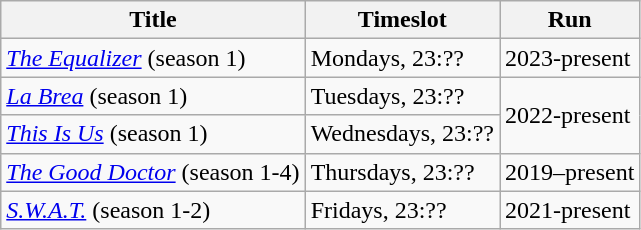<table class="wikitable">
<tr>
<th>Title</th>
<th>Timeslot</th>
<th>Run</th>
</tr>
<tr>
<td><em><a href='#'>The Equalizer</a></em> (season 1)</td>
<td>Mondays, 23:??</td>
<td>2023-present</td>
</tr>
<tr>
<td><em><a href='#'>La Brea</a></em> (season 1)</td>
<td>Tuesdays, 23:??</td>
<td rowspan="2">2022-present</td>
</tr>
<tr>
<td><em><a href='#'>This Is Us</a></em> (season 1)</td>
<td>Wednesdays, 23:??</td>
</tr>
<tr>
<td><em><a href='#'>The Good Doctor</a></em> (season 1-4)</td>
<td>Thursdays, 23:??</td>
<td>2019–present</td>
</tr>
<tr>
<td><em><a href='#'>S.W.A.T.</a></em> (season 1-2)</td>
<td>Fridays, 23:??</td>
<td>2021-present</td>
</tr>
</table>
